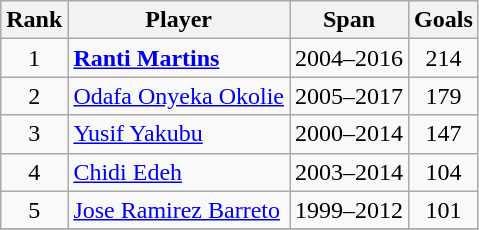<table class="wikitable sortable" style="text-align:center">
<tr>
<th>Rank</th>
<th>Player</th>
<th>Span</th>
<th>Goals</th>
</tr>
<tr>
<td>1</td>
<td align="left"> <strong><a href='#'>Ranti Martins</a></strong></td>
<td>2004–2016</td>
<td>214</td>
</tr>
<tr>
<td>2</td>
<td align="left"> <a href='#'>Odafa Onyeka Okolie</a></td>
<td>2005–2017</td>
<td>179</td>
</tr>
<tr>
<td>3</td>
<td align="left"> <a href='#'>Yusif Yakubu</a></td>
<td>2000–2014</td>
<td>147</td>
</tr>
<tr>
<td>4</td>
<td align="left"> <a href='#'>Chidi Edeh</a></td>
<td>2003–2014</td>
<td>104</td>
</tr>
<tr>
<td>5</td>
<td align="left"> <a href='#'>Jose Ramirez Barreto</a></td>
<td>1999–2012</td>
<td>101</td>
</tr>
<tr>
</tr>
</table>
